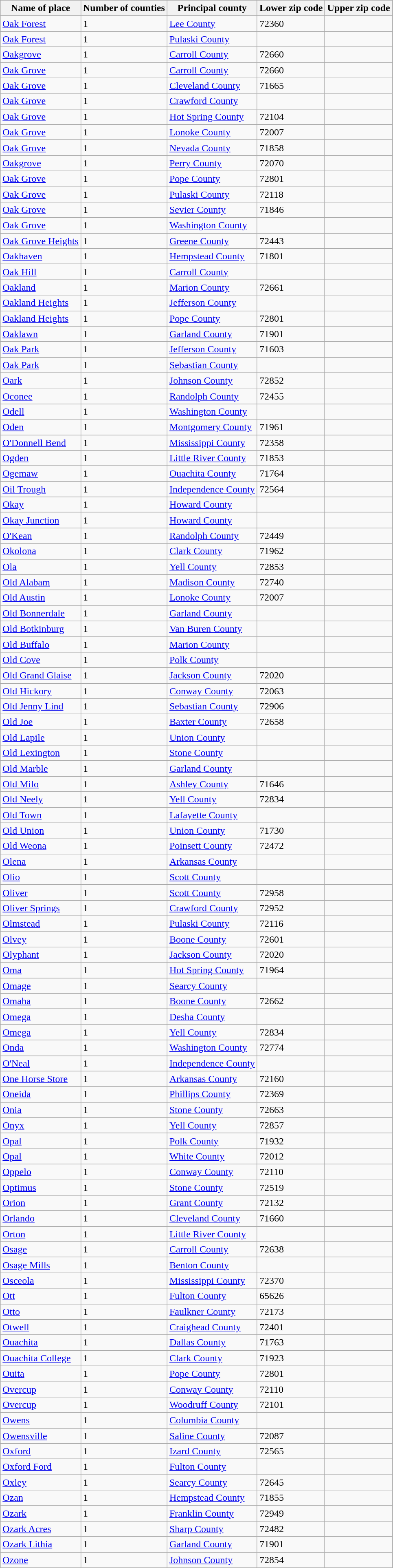<table class="wikitable">
<tr>
<th>Name of place</th>
<th>Number of counties</th>
<th>Principal county</th>
<th>Lower zip code</th>
<th>Upper zip code</th>
</tr>
<tr>
<td><a href='#'>Oak Forest</a></td>
<td>1</td>
<td><a href='#'>Lee County</a></td>
<td>72360</td>
<td> </td>
</tr>
<tr>
<td><a href='#'>Oak Forest</a></td>
<td>1</td>
<td><a href='#'>Pulaski County</a></td>
<td> </td>
<td> </td>
</tr>
<tr>
<td><a href='#'>Oakgrove</a></td>
<td>1</td>
<td><a href='#'>Carroll County</a></td>
<td>72660</td>
<td> </td>
</tr>
<tr>
<td><a href='#'>Oak Grove</a></td>
<td>1</td>
<td><a href='#'>Carroll County</a></td>
<td>72660</td>
<td> </td>
</tr>
<tr>
<td><a href='#'>Oak Grove</a></td>
<td>1</td>
<td><a href='#'>Cleveland County</a></td>
<td>71665</td>
<td> </td>
</tr>
<tr>
<td><a href='#'>Oak Grove</a></td>
<td>1</td>
<td><a href='#'>Crawford County</a></td>
<td> </td>
<td> </td>
</tr>
<tr>
<td><a href='#'>Oak Grove</a></td>
<td>1</td>
<td><a href='#'>Hot Spring County</a></td>
<td>72104</td>
<td> </td>
</tr>
<tr>
<td><a href='#'>Oak Grove</a></td>
<td>1</td>
<td><a href='#'>Lonoke County</a></td>
<td>72007</td>
<td> </td>
</tr>
<tr>
<td><a href='#'>Oak Grove</a></td>
<td>1</td>
<td><a href='#'>Nevada County</a></td>
<td>71858</td>
<td> </td>
</tr>
<tr>
<td><a href='#'>Oakgrove</a></td>
<td>1</td>
<td><a href='#'>Perry County</a></td>
<td>72070</td>
<td> </td>
</tr>
<tr>
<td><a href='#'>Oak Grove</a></td>
<td>1</td>
<td><a href='#'>Pope County</a></td>
<td>72801</td>
<td> </td>
</tr>
<tr>
<td><a href='#'>Oak Grove</a></td>
<td>1</td>
<td><a href='#'>Pulaski County</a></td>
<td>72118</td>
<td> </td>
</tr>
<tr>
<td><a href='#'>Oak Grove</a></td>
<td>1</td>
<td><a href='#'>Sevier County</a></td>
<td>71846</td>
<td> </td>
</tr>
<tr>
<td><a href='#'>Oak Grove</a></td>
<td>1</td>
<td><a href='#'>Washington County</a></td>
<td> </td>
<td> </td>
</tr>
<tr>
<td><a href='#'>Oak Grove Heights</a></td>
<td>1</td>
<td><a href='#'>Greene County</a></td>
<td>72443</td>
<td> </td>
</tr>
<tr>
<td><a href='#'>Oakhaven</a></td>
<td>1</td>
<td><a href='#'>Hempstead County</a></td>
<td>71801</td>
<td> </td>
</tr>
<tr>
<td><a href='#'>Oak Hill</a></td>
<td>1</td>
<td><a href='#'>Carroll County</a></td>
<td> </td>
<td> </td>
</tr>
<tr>
<td><a href='#'>Oakland</a></td>
<td>1</td>
<td><a href='#'>Marion County</a></td>
<td>72661</td>
<td> </td>
</tr>
<tr>
<td><a href='#'>Oakland Heights</a></td>
<td>1</td>
<td><a href='#'>Jefferson County</a></td>
<td> </td>
<td> </td>
</tr>
<tr>
<td><a href='#'>Oakland Heights</a></td>
<td>1</td>
<td><a href='#'>Pope County</a></td>
<td>72801</td>
<td> </td>
</tr>
<tr>
<td><a href='#'>Oaklawn</a></td>
<td>1</td>
<td><a href='#'>Garland County</a></td>
<td>71901</td>
<td> </td>
</tr>
<tr>
<td><a href='#'>Oak Park</a></td>
<td>1</td>
<td><a href='#'>Jefferson County</a></td>
<td>71603</td>
<td> </td>
</tr>
<tr>
<td><a href='#'>Oak Park</a></td>
<td>1</td>
<td><a href='#'>Sebastian County</a></td>
<td> </td>
<td> </td>
</tr>
<tr>
<td><a href='#'>Oark</a></td>
<td>1</td>
<td><a href='#'>Johnson County</a></td>
<td>72852</td>
<td> </td>
</tr>
<tr>
<td><a href='#'>Oconee</a></td>
<td>1</td>
<td><a href='#'>Randolph County</a></td>
<td>72455</td>
<td> </td>
</tr>
<tr>
<td><a href='#'>Odell</a></td>
<td>1</td>
<td><a href='#'>Washington County</a></td>
<td> </td>
<td> </td>
</tr>
<tr>
<td><a href='#'>Oden</a></td>
<td>1</td>
<td><a href='#'>Montgomery County</a></td>
<td>71961</td>
<td> </td>
</tr>
<tr>
<td><a href='#'>O'Donnell Bend</a></td>
<td>1</td>
<td><a href='#'>Mississippi County</a></td>
<td>72358</td>
<td> </td>
</tr>
<tr>
<td><a href='#'>Ogden</a></td>
<td>1</td>
<td><a href='#'>Little River County</a></td>
<td>71853</td>
<td> </td>
</tr>
<tr>
<td><a href='#'>Ogemaw</a></td>
<td>1</td>
<td><a href='#'>Ouachita County</a></td>
<td>71764</td>
<td> </td>
</tr>
<tr>
<td><a href='#'>Oil Trough</a></td>
<td>1</td>
<td><a href='#'>Independence County</a></td>
<td>72564</td>
<td> </td>
</tr>
<tr>
<td><a href='#'>Okay</a></td>
<td>1</td>
<td><a href='#'>Howard County</a></td>
<td> </td>
<td> </td>
</tr>
<tr>
<td><a href='#'>Okay Junction</a></td>
<td>1</td>
<td><a href='#'>Howard County</a></td>
<td> </td>
<td> </td>
</tr>
<tr>
<td><a href='#'>O'Kean</a></td>
<td>1</td>
<td><a href='#'>Randolph County</a></td>
<td>72449</td>
<td> </td>
</tr>
<tr>
<td><a href='#'>Okolona</a></td>
<td>1</td>
<td><a href='#'>Clark County</a></td>
<td>71962</td>
<td> </td>
</tr>
<tr>
<td><a href='#'>Ola</a></td>
<td>1</td>
<td><a href='#'>Yell County</a></td>
<td>72853</td>
<td> </td>
</tr>
<tr>
<td><a href='#'>Old Alabam</a></td>
<td>1</td>
<td><a href='#'>Madison County</a></td>
<td>72740</td>
<td> </td>
</tr>
<tr>
<td><a href='#'>Old Austin</a></td>
<td>1</td>
<td><a href='#'>Lonoke County</a></td>
<td>72007</td>
<td> </td>
</tr>
<tr>
<td><a href='#'>Old Bonnerdale</a></td>
<td>1</td>
<td><a href='#'>Garland County</a></td>
<td> </td>
<td> </td>
</tr>
<tr>
<td><a href='#'>Old Botkinburg</a></td>
<td>1</td>
<td><a href='#'>Van Buren County</a></td>
<td> </td>
<td> </td>
</tr>
<tr>
<td><a href='#'>Old Buffalo</a></td>
<td>1</td>
<td><a href='#'>Marion County</a></td>
<td> </td>
<td> </td>
</tr>
<tr>
<td><a href='#'>Old Cove</a></td>
<td>1</td>
<td><a href='#'>Polk County</a></td>
<td> </td>
<td> </td>
</tr>
<tr>
<td><a href='#'>Old Grand Glaise</a></td>
<td>1</td>
<td><a href='#'>Jackson County</a></td>
<td>72020</td>
<td> </td>
</tr>
<tr>
<td><a href='#'>Old Hickory</a></td>
<td>1</td>
<td><a href='#'>Conway County</a></td>
<td>72063</td>
<td> </td>
</tr>
<tr>
<td><a href='#'>Old Jenny Lind</a></td>
<td>1</td>
<td><a href='#'>Sebastian County</a></td>
<td>72906</td>
<td> </td>
</tr>
<tr>
<td><a href='#'>Old Joe</a></td>
<td>1</td>
<td><a href='#'>Baxter County</a></td>
<td>72658</td>
<td> </td>
</tr>
<tr>
<td><a href='#'>Old Lapile</a></td>
<td>1</td>
<td><a href='#'>Union County</a></td>
<td> </td>
<td> </td>
</tr>
<tr>
<td><a href='#'>Old Lexington</a></td>
<td>1</td>
<td><a href='#'>Stone County</a></td>
<td> </td>
<td> </td>
</tr>
<tr>
<td><a href='#'>Old Marble</a></td>
<td>1</td>
<td><a href='#'>Garland County</a></td>
<td> </td>
<td> </td>
</tr>
<tr>
<td><a href='#'>Old Milo</a></td>
<td>1</td>
<td><a href='#'>Ashley County</a></td>
<td>71646</td>
<td> </td>
</tr>
<tr>
<td><a href='#'>Old Neely</a></td>
<td>1</td>
<td><a href='#'>Yell County</a></td>
<td>72834</td>
<td> </td>
</tr>
<tr>
<td><a href='#'>Old Town</a></td>
<td>1</td>
<td><a href='#'>Lafayette County</a></td>
<td> </td>
<td> </td>
</tr>
<tr>
<td><a href='#'>Old Union</a></td>
<td>1</td>
<td><a href='#'>Union County</a></td>
<td>71730</td>
<td> </td>
</tr>
<tr>
<td><a href='#'>Old Weona</a></td>
<td>1</td>
<td><a href='#'>Poinsett County</a></td>
<td>72472</td>
<td> </td>
</tr>
<tr>
<td><a href='#'>Olena</a></td>
<td>1</td>
<td><a href='#'>Arkansas County</a></td>
<td> </td>
<td> </td>
</tr>
<tr>
<td><a href='#'>Olio</a></td>
<td>1</td>
<td><a href='#'>Scott County</a></td>
<td> </td>
<td> </td>
</tr>
<tr>
<td><a href='#'>Oliver</a></td>
<td>1</td>
<td><a href='#'>Scott County</a></td>
<td>72958</td>
<td> </td>
</tr>
<tr>
<td><a href='#'>Oliver Springs</a></td>
<td>1</td>
<td><a href='#'>Crawford County</a></td>
<td>72952</td>
<td> </td>
</tr>
<tr>
<td><a href='#'>Olmstead</a></td>
<td>1</td>
<td><a href='#'>Pulaski County</a></td>
<td>72116</td>
<td> </td>
</tr>
<tr>
<td><a href='#'>Olvey</a></td>
<td>1</td>
<td><a href='#'>Boone County</a></td>
<td>72601</td>
<td> </td>
</tr>
<tr>
<td><a href='#'>Olyphant</a></td>
<td>1</td>
<td><a href='#'>Jackson County</a></td>
<td>72020</td>
<td> </td>
</tr>
<tr>
<td><a href='#'>Oma</a></td>
<td>1</td>
<td><a href='#'>Hot Spring County</a></td>
<td>71964</td>
<td> </td>
</tr>
<tr>
<td><a href='#'>Omage</a></td>
<td>1</td>
<td><a href='#'>Searcy County</a></td>
<td> </td>
<td> </td>
</tr>
<tr>
<td><a href='#'>Omaha</a></td>
<td>1</td>
<td><a href='#'>Boone County</a></td>
<td>72662</td>
<td> </td>
</tr>
<tr>
<td><a href='#'>Omega</a></td>
<td>1</td>
<td><a href='#'>Desha County</a></td>
<td> </td>
<td> </td>
</tr>
<tr>
<td><a href='#'>Omega</a></td>
<td>1</td>
<td><a href='#'>Yell County</a></td>
<td>72834</td>
<td> </td>
</tr>
<tr>
<td><a href='#'>Onda</a></td>
<td>1</td>
<td><a href='#'>Washington County</a></td>
<td>72774</td>
<td> </td>
</tr>
<tr>
<td><a href='#'>O'Neal</a></td>
<td>1</td>
<td><a href='#'>Independence County</a></td>
<td> </td>
<td> </td>
</tr>
<tr>
<td><a href='#'>One Horse Store</a></td>
<td>1</td>
<td><a href='#'>Arkansas County</a></td>
<td>72160</td>
<td> </td>
</tr>
<tr>
<td><a href='#'>Oneida</a></td>
<td>1</td>
<td><a href='#'>Phillips County</a></td>
<td>72369</td>
<td> </td>
</tr>
<tr>
<td><a href='#'>Onia</a></td>
<td>1</td>
<td><a href='#'>Stone County</a></td>
<td>72663</td>
<td> </td>
</tr>
<tr>
<td><a href='#'>Onyx</a></td>
<td>1</td>
<td><a href='#'>Yell County</a></td>
<td>72857</td>
<td> </td>
</tr>
<tr>
<td><a href='#'>Opal</a></td>
<td>1</td>
<td><a href='#'>Polk County</a></td>
<td>71932</td>
<td> </td>
</tr>
<tr>
<td><a href='#'>Opal</a></td>
<td>1</td>
<td><a href='#'>White County</a></td>
<td>72012</td>
<td> </td>
</tr>
<tr>
<td><a href='#'>Oppelo</a></td>
<td>1</td>
<td><a href='#'>Conway County</a></td>
<td>72110</td>
<td> </td>
</tr>
<tr>
<td><a href='#'>Optimus</a></td>
<td>1</td>
<td><a href='#'>Stone County</a></td>
<td>72519</td>
<td> </td>
</tr>
<tr>
<td><a href='#'>Orion</a></td>
<td>1</td>
<td><a href='#'>Grant County</a></td>
<td>72132</td>
<td> </td>
</tr>
<tr>
<td><a href='#'>Orlando</a></td>
<td>1</td>
<td><a href='#'>Cleveland County</a></td>
<td>71660</td>
<td> </td>
</tr>
<tr>
<td><a href='#'>Orton</a></td>
<td>1</td>
<td><a href='#'>Little River County</a></td>
<td> </td>
<td> </td>
</tr>
<tr>
<td><a href='#'>Osage</a></td>
<td>1</td>
<td><a href='#'>Carroll County</a></td>
<td>72638</td>
<td> </td>
</tr>
<tr>
<td><a href='#'>Osage Mills</a></td>
<td>1</td>
<td><a href='#'>Benton County</a></td>
<td> </td>
<td> </td>
</tr>
<tr>
<td><a href='#'>Osceola</a></td>
<td>1</td>
<td><a href='#'>Mississippi County</a></td>
<td>72370</td>
<td> </td>
</tr>
<tr>
<td><a href='#'>Ott</a></td>
<td>1</td>
<td><a href='#'>Fulton County</a></td>
<td>65626</td>
<td> </td>
</tr>
<tr>
<td><a href='#'>Otto</a></td>
<td>1</td>
<td><a href='#'>Faulkner County</a></td>
<td>72173</td>
<td> </td>
</tr>
<tr>
<td><a href='#'>Otwell</a></td>
<td>1</td>
<td><a href='#'>Craighead County</a></td>
<td>72401</td>
<td> </td>
</tr>
<tr>
<td><a href='#'>Ouachita</a></td>
<td>1</td>
<td><a href='#'>Dallas County</a></td>
<td>71763</td>
<td> </td>
</tr>
<tr>
<td><a href='#'>Ouachita College</a></td>
<td>1</td>
<td><a href='#'>Clark County</a></td>
<td>71923</td>
<td> </td>
</tr>
<tr>
<td><a href='#'>Ouita</a></td>
<td>1</td>
<td><a href='#'>Pope County</a></td>
<td>72801</td>
<td> </td>
</tr>
<tr>
<td><a href='#'>Overcup</a></td>
<td>1</td>
<td><a href='#'>Conway County</a></td>
<td>72110</td>
<td> </td>
</tr>
<tr>
<td><a href='#'>Overcup</a></td>
<td>1</td>
<td><a href='#'>Woodruff County</a></td>
<td>72101</td>
<td> </td>
</tr>
<tr>
<td><a href='#'>Owens</a></td>
<td>1</td>
<td><a href='#'>Columbia County</a></td>
<td> </td>
<td> </td>
</tr>
<tr>
<td><a href='#'>Owensville</a></td>
<td>1</td>
<td><a href='#'>Saline County</a></td>
<td>72087</td>
<td> </td>
</tr>
<tr>
<td><a href='#'>Oxford</a></td>
<td>1</td>
<td><a href='#'>Izard County</a></td>
<td>72565</td>
<td> </td>
</tr>
<tr>
<td><a href='#'>Oxford Ford</a></td>
<td>1</td>
<td><a href='#'>Fulton County</a></td>
<td> </td>
<td> </td>
</tr>
<tr>
<td><a href='#'>Oxley</a></td>
<td>1</td>
<td><a href='#'>Searcy County</a></td>
<td>72645</td>
<td> </td>
</tr>
<tr>
<td><a href='#'>Ozan</a></td>
<td>1</td>
<td><a href='#'>Hempstead County</a></td>
<td>71855</td>
<td> </td>
</tr>
<tr>
<td><a href='#'>Ozark</a></td>
<td>1</td>
<td><a href='#'>Franklin County</a></td>
<td>72949</td>
<td> </td>
</tr>
<tr>
<td><a href='#'>Ozark Acres</a></td>
<td>1</td>
<td><a href='#'>Sharp County</a></td>
<td>72482</td>
<td> </td>
</tr>
<tr>
<td><a href='#'>Ozark Lithia</a></td>
<td>1</td>
<td><a href='#'>Garland County</a></td>
<td>71901</td>
<td> </td>
</tr>
<tr>
<td><a href='#'>Ozone</a></td>
<td>1</td>
<td><a href='#'>Johnson County</a></td>
<td>72854</td>
<td> </td>
</tr>
</table>
